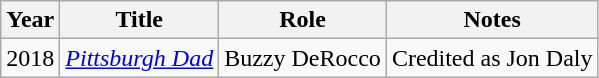<table class = "wikitable sortable">
<tr>
<th>Year</th>
<th>Title</th>
<th>Role</th>
<th class = "unsortable">Notes</th>
</tr>
<tr>
<td>2018</td>
<td><em><a href='#'>Pittsburgh Dad</a></em></td>
<td>Buzzy DeRocco</td>
<td>Credited as Jon Daly</td>
</tr>
</table>
